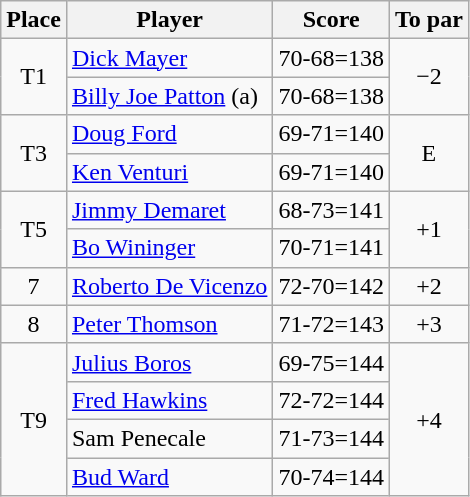<table class=wikitable>
<tr>
<th>Place</th>
<th>Player</th>
<th>Score</th>
<th>To par</th>
</tr>
<tr>
<td align=center rowspan=2>T1</td>
<td> <a href='#'>Dick Mayer</a></td>
<td>70-68=138</td>
<td rowspan=2 align=center>−2</td>
</tr>
<tr>
<td> <a href='#'>Billy Joe Patton</a> (a)</td>
<td>70-68=138</td>
</tr>
<tr>
<td rowspan=2 align=center>T3</td>
<td> <a href='#'>Doug Ford</a></td>
<td>69-71=140</td>
<td rowspan=2 align=center>E</td>
</tr>
<tr>
<td> <a href='#'>Ken Venturi</a></td>
<td>69-71=140</td>
</tr>
<tr>
<td rowspan=2 align=center>T5</td>
<td> <a href='#'>Jimmy Demaret</a></td>
<td>68-73=141</td>
<td rowspan=2 align=center>+1</td>
</tr>
<tr>
<td> <a href='#'>Bo Wininger</a></td>
<td>70-71=141</td>
</tr>
<tr>
<td align=center>7</td>
<td> <a href='#'>Roberto De Vicenzo</a></td>
<td>72-70=142</td>
<td align=center>+2</td>
</tr>
<tr>
<td align=center>8</td>
<td> <a href='#'>Peter Thomson</a></td>
<td>71-72=143</td>
<td align=center>+3</td>
</tr>
<tr>
<td rowspan=4 align=center>T9</td>
<td> <a href='#'>Julius Boros</a></td>
<td>69-75=144</td>
<td rowspan=4 align=center>+4</td>
</tr>
<tr>
<td> <a href='#'>Fred Hawkins</a></td>
<td>72-72=144</td>
</tr>
<tr>
<td> Sam Penecale</td>
<td>71-73=144</td>
</tr>
<tr>
<td> <a href='#'>Bud Ward</a></td>
<td>70-74=144</td>
</tr>
</table>
